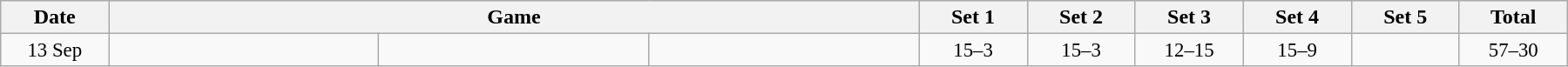<table width=1200 class="wikitable">
<tr>
<th width=6%>Date</th>
<th width=45% colspan=3>Game</th>
<th width=6%>Set 1</th>
<th width=6%>Set 2</th>
<th width=6%>Set 3</th>
<th width=6%>Set 4</th>
<th width=6%>Set 5</th>
<th width=6%>Total</th>
</tr>
<tr style=font-size:95%>
<td align=center>13 Sep</td>
<td align=center><strong></strong></td>
<td></td>
<td></td>
<td align=center>15–3</td>
<td align=center>15–3</td>
<td align=center>12–15</td>
<td align=center>15–9</td>
<td align=center></td>
<td align=center>57–30</td>
</tr>
</table>
